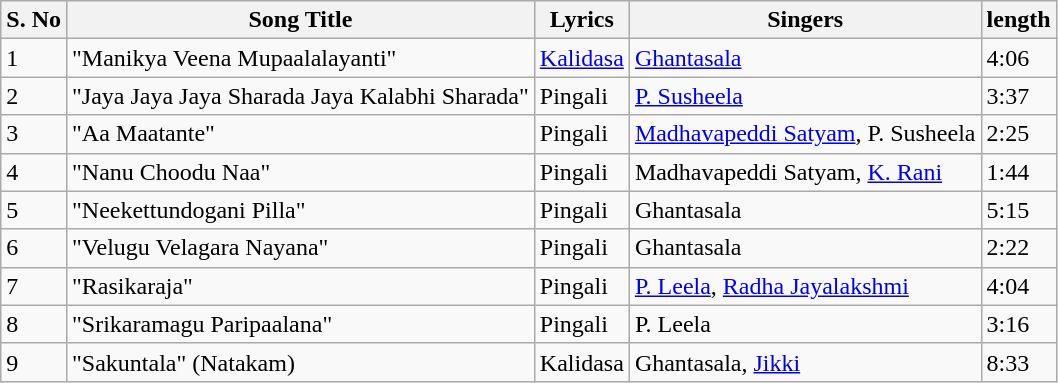<table class="wikitable">
<tr>
<th>S. No</th>
<th>Song Title</th>
<th>Lyrics</th>
<th>Singers</th>
<th>length</th>
</tr>
<tr>
<td>1</td>
<td>"Manikya Veena Mupaalalayanti"</td>
<td><a href='#'>Kalidasa</a></td>
<td><a href='#'>Ghantasala</a></td>
<td>4:06</td>
</tr>
<tr>
<td>2</td>
<td>"Jaya Jaya Jaya Sharada Jaya Kalabhi Sharada"</td>
<td>Pingali</td>
<td><a href='#'>P. Susheela</a></td>
<td>3:37</td>
</tr>
<tr>
<td>3</td>
<td>"Aa Maatante"</td>
<td>Pingali</td>
<td><a href='#'>Madhavapeddi Satyam</a>, P. Susheela</td>
<td>2:25</td>
</tr>
<tr>
<td>4</td>
<td>"Nanu Choodu Naa"</td>
<td>Pingali</td>
<td>Madhavapeddi Satyam, <a href='#'>K. Rani</a></td>
<td>1:44</td>
</tr>
<tr>
<td>5</td>
<td>"Neekettundogani Pilla"</td>
<td>Pingali</td>
<td>Ghantasala</td>
<td>5:15</td>
</tr>
<tr>
<td>6</td>
<td>"Velugu Velagara Nayana"</td>
<td>Pingali</td>
<td>Ghantasala</td>
<td>2:22</td>
</tr>
<tr>
<td>7</td>
<td>"Rasikaraja"</td>
<td>Pingali</td>
<td><a href='#'>P. Leela</a>, <a href='#'>Radha Jayalakshmi</a></td>
<td>4:04</td>
</tr>
<tr>
<td>8</td>
<td>"Srikaramagu Paripaalana"</td>
<td>Pingali</td>
<td>P. Leela</td>
<td>3:16</td>
</tr>
<tr>
<td>9</td>
<td>"Sakuntala" (Natakam)</td>
<td>Kalidasa</td>
<td>Ghantasala, <a href='#'>Jikki</a></td>
<td>8:33</td>
</tr>
</table>
